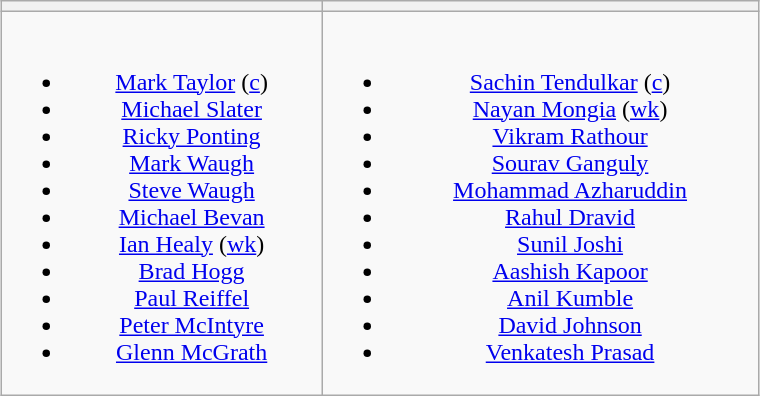<table class="wikitable" style="text-align:center; width:40%; margin:auto">
<tr>
<th></th>
<th></th>
</tr>
<tr style="vertical-align:top">
<td><br><ul><li><a href='#'>Mark Taylor</a> (<a href='#'>c</a>)</li><li><a href='#'>Michael Slater</a></li><li><a href='#'>Ricky Ponting</a></li><li><a href='#'>Mark Waugh</a></li><li><a href='#'>Steve Waugh</a></li><li><a href='#'>Michael Bevan</a></li><li><a href='#'>Ian Healy</a> (<a href='#'>wk</a>)</li><li><a href='#'>Brad Hogg</a></li><li><a href='#'>Paul Reiffel</a></li><li><a href='#'>Peter McIntyre</a></li><li><a href='#'>Glenn McGrath</a></li></ul></td>
<td><br><ul><li><a href='#'>Sachin Tendulkar</a> (<a href='#'>c</a>)</li><li><a href='#'>Nayan Mongia</a> (<a href='#'>wk</a>)</li><li><a href='#'>Vikram Rathour</a></li><li><a href='#'>Sourav Ganguly</a></li><li><a href='#'>Mohammad Azharuddin</a></li><li><a href='#'>Rahul Dravid</a></li><li><a href='#'>Sunil Joshi</a></li><li><a href='#'>Aashish Kapoor</a></li><li><a href='#'>Anil Kumble</a></li><li><a href='#'>David Johnson</a></li><li><a href='#'>Venkatesh Prasad</a></li></ul></td>
</tr>
</table>
